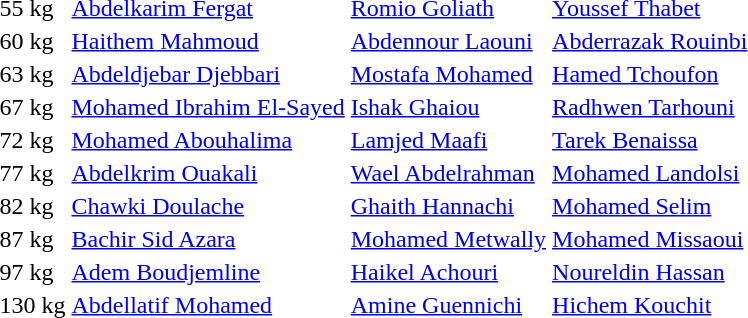<table>
<tr>
<td>55 kg</td>
<td> <a href='#'>Abdelkarim Fergat</a></td>
<td> <a href='#'>Romio Goliath</a></td>
<td> <a href='#'>Youssef Thabet</a></td>
</tr>
<tr>
<td>60 kg</td>
<td> <a href='#'>Haithem Mahmoud</a></td>
<td> <a href='#'>Abdennour Laouni</a></td>
<td> <a href='#'>Abderrazak Rouinbi</a></td>
</tr>
<tr>
<td>63 kg</td>
<td> <a href='#'>Abdeldjebar Djebbari</a></td>
<td> <a href='#'>Mostafa Mohamed</a></td>
<td> <a href='#'>Hamed Tchoufon</a></td>
</tr>
<tr>
<td>67 kg</td>
<td> <a href='#'>Mohamed Ibrahim El-Sayed</a></td>
<td> <a href='#'>Ishak Ghaiou</a></td>
<td> <a href='#'>Radhwen Tarhouni</a></td>
</tr>
<tr>
<td>72 kg</td>
<td> <a href='#'>Mohamed Abouhalima</a></td>
<td> <a href='#'>Lamjed Maafi</a></td>
<td> <a href='#'>Tarek Benaissa</a></td>
</tr>
<tr>
<td>77 kg</td>
<td> <a href='#'>Abdelkrim Ouakali</a></td>
<td> <a href='#'>Wael Abdelrahman</a></td>
<td> <a href='#'>Mohamed Landolsi</a></td>
</tr>
<tr>
<td>82 kg</td>
<td> <a href='#'>Chawki Doulache</a></td>
<td> <a href='#'>Ghaith Hannachi</a></td>
<td> <a href='#'>Mohamed Selim</a></td>
</tr>
<tr>
<td>87 kg</td>
<td> <a href='#'>Bachir Sid Azara</a></td>
<td> <a href='#'>Mohamed Metwally</a></td>
<td> <a href='#'>Mohamed Missaoui</a></td>
</tr>
<tr>
<td>97 kg</td>
<td> <a href='#'>Adem Boudjemline</a></td>
<td> <a href='#'>Haikel Achouri</a></td>
<td> <a href='#'>Noureldin Hassan</a></td>
</tr>
<tr>
<td>130 kg</td>
<td> <a href='#'>Abdellatif Mohamed</a></td>
<td> <a href='#'>Amine Guennichi</a></td>
<td> <a href='#'>Hichem Kouchit</a></td>
</tr>
</table>
